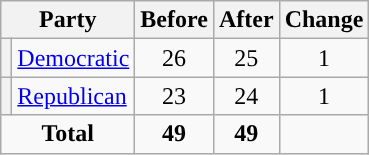<table class="wikitable" style="text-align:center;">
<tr>
<th colspan="2">Party</th>
<th>Before</th>
<th>After</th>
<th>Change</th>
</tr>
<tr>
<th style="background-color:"></th>
<td style="text-align:left;"><a href='#'>Democratic</a></td>
<td>26</td>
<td>25</td>
<td> 1</td>
</tr>
<tr>
<th style="background-color:"></th>
<td style="text-align:left;"><a href='#'>Republican</a></td>
<td>23</td>
<td>24</td>
<td> 1</td>
</tr>
<tr>
<td colspan="2"><strong>Total</strong></td>
<td><strong>49</strong></td>
<td><strong>49</strong></td>
<td></td>
</tr>
</table>
